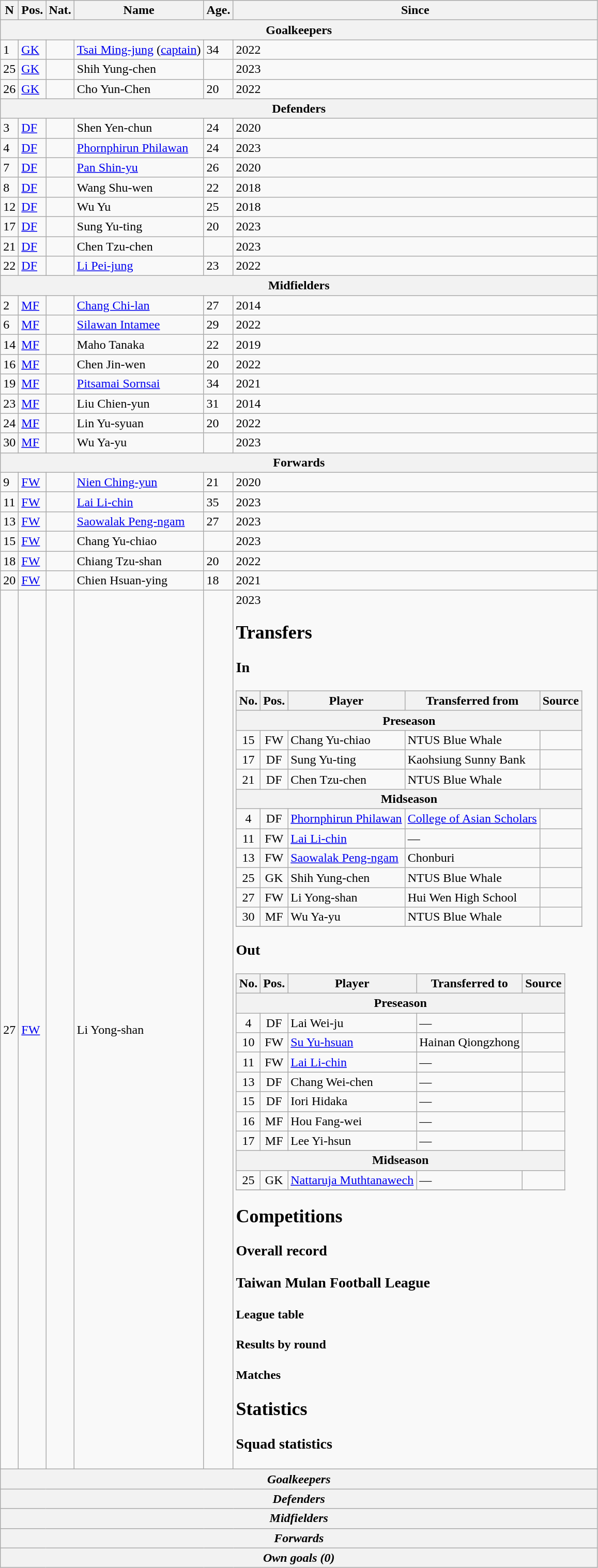<table class="wikitable sortable">
<tr>
<th>N</th>
<th>Pos.</th>
<th>Nat.</th>
<th>Name</th>
<th>Age.</th>
<th>Since</th>
</tr>
<tr>
<th colspan="8">Goalkeepers</th>
</tr>
<tr>
<td>1</td>
<td><a href='#'>GK</a></td>
<td></td>
<td><a href='#'>Tsai Ming-jung</a> (<a href='#'>captain</a>)</td>
<td>34</td>
<td>2022</td>
</tr>
<tr>
<td>25</td>
<td><a href='#'>GK</a></td>
<td></td>
<td>Shih Yung-chen</td>
<td></td>
<td>2023</td>
</tr>
<tr>
<td>26</td>
<td><a href='#'>GK</a></td>
<td></td>
<td>Cho Yun-Chen</td>
<td>20</td>
<td>2022</td>
</tr>
<tr>
<th colspan="8">Defenders</th>
</tr>
<tr>
<td>3</td>
<td><a href='#'>DF</a></td>
<td></td>
<td>Shen Yen-chun</td>
<td>24</td>
<td>2020</td>
</tr>
<tr>
<td>4</td>
<td><a href='#'>DF</a></td>
<td></td>
<td><a href='#'>Phornphirun Philawan</a></td>
<td>24</td>
<td>2023</td>
</tr>
<tr>
<td>7</td>
<td><a href='#'>DF</a></td>
<td></td>
<td><a href='#'>Pan Shin-yu</a></td>
<td>26</td>
<td>2020</td>
</tr>
<tr>
<td>8</td>
<td><a href='#'>DF</a></td>
<td></td>
<td>Wang Shu-wen</td>
<td>22</td>
<td>2018</td>
</tr>
<tr>
<td>12</td>
<td><a href='#'>DF</a></td>
<td></td>
<td>Wu Yu</td>
<td>25</td>
<td>2018</td>
</tr>
<tr>
<td>17</td>
<td><a href='#'>DF</a></td>
<td></td>
<td>Sung Yu-ting</td>
<td>20</td>
<td>2023</td>
</tr>
<tr>
<td>21</td>
<td><a href='#'>DF</a></td>
<td></td>
<td>Chen Tzu-chen</td>
<td></td>
<td>2023</td>
</tr>
<tr>
<td>22</td>
<td><a href='#'>DF</a></td>
<td></td>
<td><a href='#'>Li Pei-jung</a></td>
<td>23</td>
<td>2022</td>
</tr>
<tr>
<th colspan="8">Midfielders</th>
</tr>
<tr>
<td>2</td>
<td><a href='#'>MF</a></td>
<td></td>
<td><a href='#'>Chang Chi-lan</a></td>
<td>27</td>
<td>2014</td>
</tr>
<tr>
<td>6</td>
<td><a href='#'>MF</a></td>
<td></td>
<td><a href='#'>Silawan Intamee</a></td>
<td>29</td>
<td>2022</td>
</tr>
<tr>
<td>14</td>
<td><a href='#'>MF</a></td>
<td></td>
<td>Maho Tanaka</td>
<td>22</td>
<td>2019</td>
</tr>
<tr>
<td>16</td>
<td><a href='#'>MF</a></td>
<td></td>
<td>Chen Jin-wen</td>
<td>20</td>
<td>2022</td>
</tr>
<tr>
<td>19</td>
<td><a href='#'>MF</a></td>
<td></td>
<td><a href='#'>Pitsamai Sornsai</a></td>
<td>34</td>
<td>2021</td>
</tr>
<tr>
<td>23</td>
<td><a href='#'>MF</a></td>
<td></td>
<td>Liu Chien-yun</td>
<td>31</td>
<td>2014</td>
</tr>
<tr>
<td>24</td>
<td><a href='#'>MF</a></td>
<td></td>
<td>Lin Yu-syuan</td>
<td>20</td>
<td>2022</td>
</tr>
<tr>
<td>30</td>
<td><a href='#'>MF</a></td>
<td></td>
<td>Wu Ya-yu</td>
<td></td>
<td>2023</td>
</tr>
<tr>
<th colspan="8">Forwards</th>
</tr>
<tr>
<td>9</td>
<td><a href='#'>FW</a></td>
<td></td>
<td><a href='#'>Nien Ching-yun</a></td>
<td>21</td>
<td>2020</td>
</tr>
<tr>
<td>11</td>
<td><a href='#'>FW</a></td>
<td></td>
<td><a href='#'>Lai Li-chin</a></td>
<td>35</td>
<td>2023</td>
</tr>
<tr>
<td>13</td>
<td><a href='#'>FW</a></td>
<td></td>
<td><a href='#'>Saowalak Peng-ngam</a></td>
<td>27</td>
<td>2023</td>
</tr>
<tr>
<td>15</td>
<td><a href='#'>FW</a></td>
<td></td>
<td>Chang Yu-chiao</td>
<td></td>
<td>2023</td>
</tr>
<tr>
<td>18</td>
<td><a href='#'>FW</a></td>
<td></td>
<td>Chiang Tzu-shan</td>
<td>20</td>
<td>2022</td>
</tr>
<tr>
<td>20</td>
<td><a href='#'>FW</a></td>
<td></td>
<td>Chien Hsuan-ying</td>
<td>18</td>
<td>2021</td>
</tr>
<tr>
<td>27</td>
<td><a href='#'>FW</a></td>
<td></td>
<td>Li Yong-shan</td>
<td></td>
<td>2023<br><h2>Transfers</h2><h3>In</h3><table class="wikitable plainrowheaders sortable">
<tr>
<th>No.</th>
<th>Pos.</th>
<th>Player</th>
<th>Transferred from</th>
<th>Source</th>
</tr>
<tr>
<th colspan=5>Preseason</th>
</tr>
<tr>
<td align=center>15</td>
<td align=center>FW</td>
<td>Chang Yu-chiao</td>
<td> NTUS Blue Whale</td>
<td></td>
</tr>
<tr>
<td align=center>17</td>
<td align=center>DF</td>
<td>Sung Yu-ting</td>
<td> Kaohsiung Sunny Bank</td>
<td></td>
</tr>
<tr>
<td align=center>21</td>
<td align=center>DF</td>
<td>Chen Tzu-chen</td>
<td> NTUS Blue Whale</td>
<td></td>
</tr>
<tr>
<th colspan=5>Midseason</th>
</tr>
<tr>
<td align=center>4</td>
<td align=center>DF</td>
<td><a href='#'>Phornphirun Philawan</a></td>
<td> <a href='#'>College of Asian Scholars</a></td>
<td></td>
</tr>
<tr>
<td align=center>11</td>
<td align=center>FW</td>
<td><a href='#'>Lai Li-chin</a></td>
<td>—</td>
<td></td>
</tr>
<tr>
<td align=center>13</td>
<td align=center>FW</td>
<td><a href='#'>Saowalak Peng-ngam</a></td>
<td> Chonburi</td>
<td></td>
</tr>
<tr>
<td align=center>25</td>
<td align=center>GK</td>
<td>Shih Yung-chen</td>
<td> NTUS Blue Whale</td>
<td></td>
</tr>
<tr>
<td align=center>27</td>
<td align=center>FW</td>
<td>Li Yong-shan</td>
<td> Hui Wen High School</td>
<td></td>
</tr>
<tr>
<td align=center>30</td>
<td align=center>MF</td>
<td>Wu Ya-yu</td>
<td> NTUS Blue Whale</td>
<td></td>
</tr>
<tr>
</tr>
</table>
<h3>Out</h3><table class="wikitable plainrowheaders sortable">
<tr>
<th>No.</th>
<th>Pos.</th>
<th>Player</th>
<th>Transferred to</th>
<th>Source</th>
</tr>
<tr>
<th colspan=5>Preseason</th>
</tr>
<tr>
<td align=center>4</td>
<td align=center>DF</td>
<td>Lai Wei-ju</td>
<td>—</td>
<td></td>
</tr>
<tr>
<td align=center>10</td>
<td align=center>FW</td>
<td><a href='#'>Su Yu-hsuan</a></td>
<td> Hainan Qiongzhong</td>
<td></td>
</tr>
<tr>
<td align=center>11</td>
<td align=center>FW</td>
<td><a href='#'>Lai Li-chin</a></td>
<td>—</td>
<td></td>
</tr>
<tr>
<td align=center>13</td>
<td align=center>DF</td>
<td>Chang Wei-chen</td>
<td>—</td>
<td></td>
</tr>
<tr>
<td align=center>15</td>
<td align=center>DF</td>
<td>Iori Hidaka</td>
<td>—</td>
<td></td>
</tr>
<tr>
<td align=center>16</td>
<td align=center>MF</td>
<td>Hou Fang-wei</td>
<td>—</td>
<td></td>
</tr>
<tr>
<td align=center>17</td>
<td align=center>MF</td>
<td>Lee Yi-hsun</td>
<td>—</td>
<td></td>
</tr>
<tr>
<th colspan=5>Midseason</th>
</tr>
<tr>
<td align=center>25</td>
<td align=center>GK</td>
<td><a href='#'>Nattaruja Muthtanawech</a></td>
<td>—</td>
<td></td>
</tr>
<tr>
</tr>
</table>
<h2>Competitions</h2><h3>Overall record</h3><h3>Taiwan Mulan Football League</h3><h4>League table</h4><h4>Results by round</h4><h4>Matches</h4>













<h2>Statistics</h2><h3>Squad statistics</h3></td>
</tr>
<tr>
<th colspan=16><em>Goalkeepers</em><br>

</th>
</tr>
<tr>
<th colspan=16><em>Defenders</em><br>






</th>
</tr>
<tr>
<th colspan=16><em>Midfielders</em><br>






</th>
</tr>
<tr>
<th colspan=16><em>Forwards</em><br>





</th>
</tr>
<tr>
<th colspan=16><em>Own goals (0)</em></th>
</tr>
</table>
